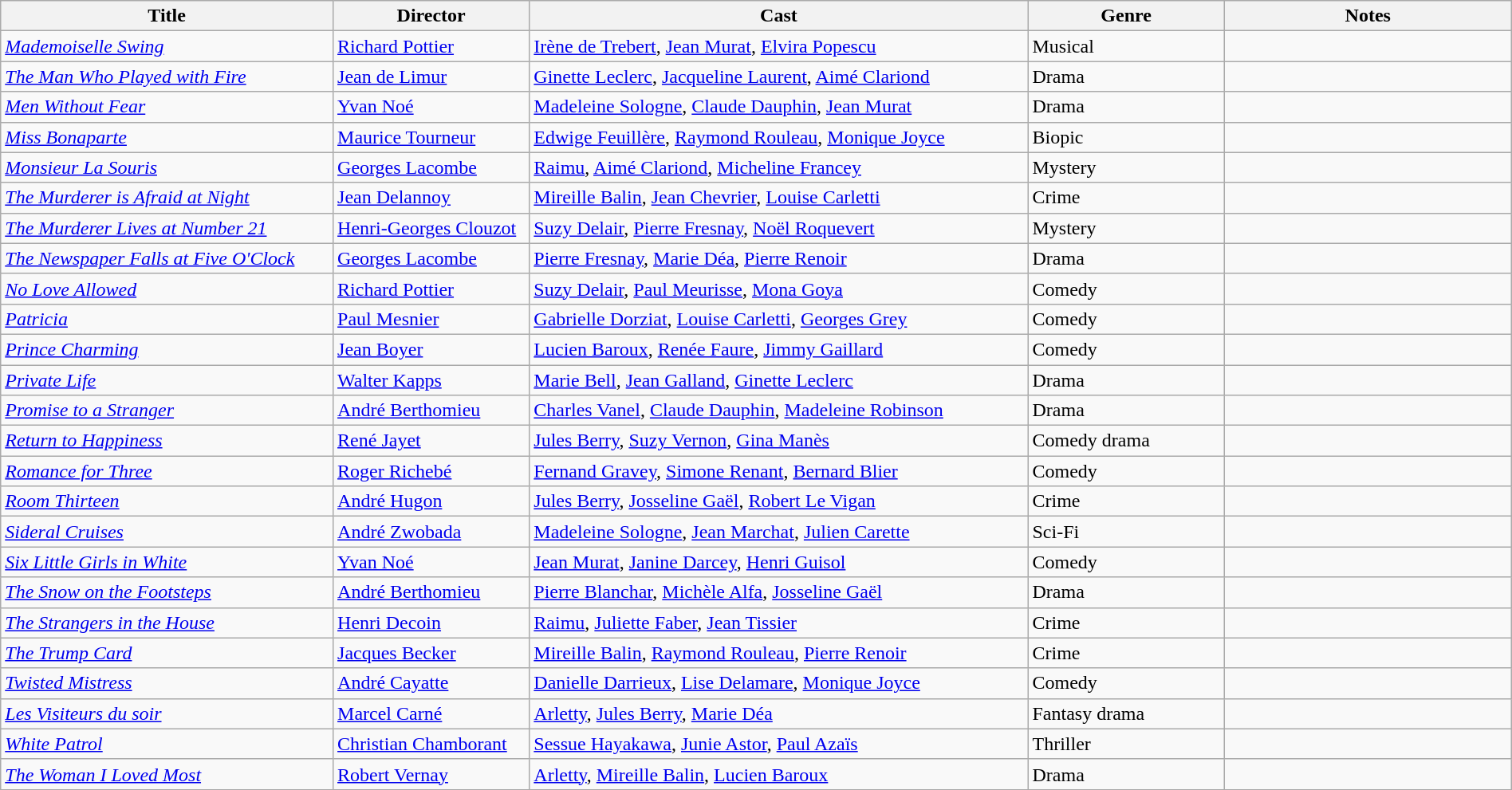<table class="wikitable" style="width:100%;">
<tr>
<th style="width:22%;">Title</th>
<th style="width:13%;">Director</th>
<th style="width:33%;">Cast</th>
<th style="width:13%;">Genre</th>
<th style="width:19%;">Notes</th>
</tr>
<tr>
<td><em><a href='#'>Mademoiselle Swing</a></em></td>
<td><a href='#'>Richard Pottier</a></td>
<td><a href='#'>Irène de Trebert</a>, <a href='#'>Jean Murat</a>, <a href='#'>Elvira Popescu</a></td>
<td>Musical</td>
<td></td>
</tr>
<tr>
<td><em><a href='#'>The Man Who Played with Fire</a></em></td>
<td><a href='#'>Jean de Limur</a></td>
<td><a href='#'>Ginette Leclerc</a>, <a href='#'>Jacqueline Laurent</a>, <a href='#'>Aimé Clariond</a></td>
<td>Drama</td>
<td></td>
</tr>
<tr>
<td><em><a href='#'>Men Without Fear</a></em></td>
<td><a href='#'>Yvan Noé </a></td>
<td><a href='#'>Madeleine Sologne</a>, <a href='#'>Claude Dauphin</a>, <a href='#'>Jean Murat</a></td>
<td>Drama</td>
<td></td>
</tr>
<tr>
<td><em><a href='#'>Miss Bonaparte</a></em></td>
<td><a href='#'>Maurice Tourneur</a></td>
<td><a href='#'>Edwige Feuillère</a>, <a href='#'>Raymond Rouleau</a>, <a href='#'>Monique Joyce</a></td>
<td>Biopic</td>
<td></td>
</tr>
<tr>
<td><em><a href='#'>Monsieur La Souris</a></em></td>
<td><a href='#'>Georges Lacombe</a></td>
<td><a href='#'>Raimu</a>, <a href='#'>Aimé Clariond</a>, <a href='#'>Micheline Francey</a></td>
<td>Mystery</td>
<td></td>
</tr>
<tr>
<td><em><a href='#'>The Murderer is Afraid at Night</a></em></td>
<td><a href='#'>Jean Delannoy</a></td>
<td><a href='#'>Mireille Balin</a>, <a href='#'>Jean Chevrier</a>, <a href='#'>Louise Carletti</a></td>
<td>Crime</td>
<td></td>
</tr>
<tr>
<td><em><a href='#'>The Murderer Lives at Number 21</a></em></td>
<td><a href='#'>Henri-Georges Clouzot</a></td>
<td><a href='#'>Suzy Delair</a>, <a href='#'>Pierre Fresnay</a>, <a href='#'>Noël Roquevert</a></td>
<td>Mystery</td>
<td></td>
</tr>
<tr>
<td><em><a href='#'>The Newspaper Falls at Five O'Clock</a></em></td>
<td><a href='#'>Georges Lacombe</a></td>
<td><a href='#'>Pierre Fresnay</a>, <a href='#'>Marie Déa</a>, <a href='#'>Pierre Renoir</a></td>
<td>Drama</td>
<td></td>
</tr>
<tr>
<td><em><a href='#'>No Love Allowed</a></em></td>
<td><a href='#'>Richard Pottier</a></td>
<td><a href='#'>Suzy Delair</a>, <a href='#'>Paul Meurisse</a>, <a href='#'>Mona Goya</a></td>
<td>Comedy</td>
<td></td>
</tr>
<tr>
<td><em><a href='#'>Patricia</a></em></td>
<td><a href='#'>Paul Mesnier</a></td>
<td><a href='#'>Gabrielle Dorziat</a>, <a href='#'>Louise Carletti</a>, <a href='#'>Georges Grey</a></td>
<td>Comedy</td>
<td></td>
</tr>
<tr>
<td><em><a href='#'>Prince Charming</a></em></td>
<td><a href='#'>Jean Boyer</a></td>
<td><a href='#'>Lucien Baroux</a>, <a href='#'>Renée Faure</a>, <a href='#'>Jimmy Gaillard</a></td>
<td>Comedy</td>
<td></td>
</tr>
<tr>
<td><em><a href='#'>Private Life</a></em></td>
<td><a href='#'>Walter Kapps</a></td>
<td><a href='#'>Marie Bell</a>, <a href='#'>Jean Galland</a>, <a href='#'>Ginette Leclerc</a></td>
<td>Drama</td>
<td></td>
</tr>
<tr>
<td><em><a href='#'>Promise to a Stranger</a></em></td>
<td><a href='#'>André Berthomieu</a></td>
<td><a href='#'>Charles Vanel</a>, <a href='#'>Claude Dauphin</a>, <a href='#'>Madeleine Robinson</a></td>
<td>Drama</td>
<td></td>
</tr>
<tr>
<td><em><a href='#'>Return to Happiness</a></em></td>
<td><a href='#'>René Jayet</a></td>
<td><a href='#'>Jules Berry</a>, <a href='#'>Suzy Vernon</a>, <a href='#'>Gina Manès</a></td>
<td>Comedy drama</td>
<td></td>
</tr>
<tr>
<td><em><a href='#'>Romance for Three</a></em></td>
<td><a href='#'>Roger Richebé</a></td>
<td><a href='#'>Fernand Gravey</a>, <a href='#'>Simone Renant</a>, <a href='#'>Bernard Blier</a></td>
<td>Comedy</td>
<td></td>
</tr>
<tr>
<td><em><a href='#'>Room Thirteen</a></em></td>
<td><a href='#'>André Hugon</a></td>
<td><a href='#'>Jules Berry</a>, <a href='#'>Josseline Gaël</a>, <a href='#'>Robert Le Vigan</a></td>
<td>Crime</td>
<td></td>
</tr>
<tr>
<td><em><a href='#'>Sideral Cruises</a></em></td>
<td><a href='#'>André Zwobada</a></td>
<td><a href='#'>Madeleine Sologne</a>, <a href='#'>Jean Marchat</a>, <a href='#'>Julien Carette</a></td>
<td>Sci-Fi</td>
<td></td>
</tr>
<tr>
<td><em><a href='#'>Six Little Girls in White</a></em></td>
<td><a href='#'>Yvan Noé</a></td>
<td><a href='#'>Jean Murat</a>, <a href='#'>Janine Darcey</a>, <a href='#'>Henri Guisol</a></td>
<td>Comedy</td>
<td></td>
</tr>
<tr>
<td><em><a href='#'>The Snow on the Footsteps</a></em></td>
<td><a href='#'>André Berthomieu</a></td>
<td><a href='#'>Pierre Blanchar</a>, <a href='#'>Michèle Alfa</a>, <a href='#'>Josseline Gaël</a></td>
<td>Drama</td>
<td></td>
</tr>
<tr>
<td><em><a href='#'>The Strangers in the House</a></em></td>
<td><a href='#'>Henri Decoin</a></td>
<td><a href='#'>Raimu</a>, <a href='#'>Juliette Faber</a>, <a href='#'>Jean Tissier</a></td>
<td>Crime</td>
<td></td>
</tr>
<tr>
<td><em><a href='#'>The Trump Card</a></em></td>
<td><a href='#'>Jacques Becker</a></td>
<td><a href='#'>Mireille Balin</a>, <a href='#'>Raymond Rouleau</a>, <a href='#'>Pierre Renoir</a></td>
<td>Crime</td>
<td></td>
</tr>
<tr>
<td><em><a href='#'>Twisted Mistress</a></em></td>
<td><a href='#'>André Cayatte</a></td>
<td><a href='#'>Danielle Darrieux</a>, <a href='#'>Lise Delamare</a>, <a href='#'>Monique Joyce</a></td>
<td>Comedy</td>
<td></td>
</tr>
<tr>
<td><em><a href='#'>Les Visiteurs du soir</a></em></td>
<td><a href='#'>Marcel Carné</a></td>
<td><a href='#'>Arletty</a>, <a href='#'>Jules Berry</a>, <a href='#'>Marie Déa</a></td>
<td>Fantasy drama</td>
<td></td>
</tr>
<tr>
<td><em><a href='#'>White Patrol</a></em></td>
<td><a href='#'>Christian Chamborant</a></td>
<td><a href='#'>Sessue Hayakawa</a>, <a href='#'>Junie Astor</a>, <a href='#'>Paul Azaïs</a></td>
<td>Thriller</td>
<td></td>
</tr>
<tr>
<td><em><a href='#'>The Woman I Loved Most</a></em></td>
<td><a href='#'>Robert Vernay</a></td>
<td><a href='#'>Arletty</a>, <a href='#'>Mireille Balin</a>, <a href='#'>Lucien Baroux</a></td>
<td>Drama</td>
<td></td>
</tr>
<tr>
</tr>
</table>
